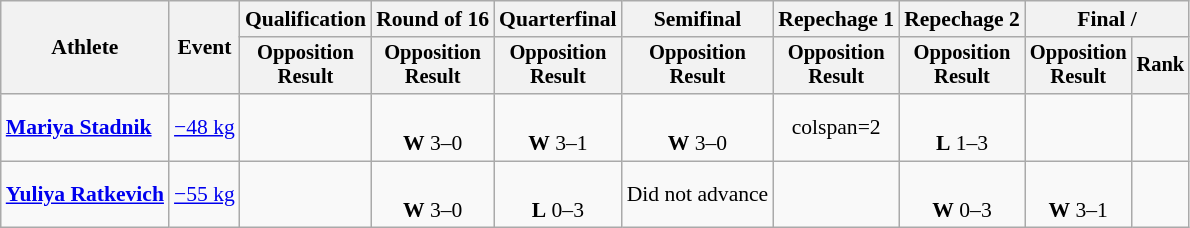<table class="wikitable" style="font-size:90%">
<tr>
<th rowspan="2">Athlete</th>
<th rowspan="2">Event</th>
<th>Qualification</th>
<th>Round of 16</th>
<th>Quarterfinal</th>
<th>Semifinal</th>
<th>Repechage 1</th>
<th>Repechage 2</th>
<th colspan=2>Final / </th>
</tr>
<tr style="font-size: 95%">
<th>Opposition<br>Result</th>
<th>Opposition<br>Result</th>
<th>Opposition<br>Result</th>
<th>Opposition<br>Result</th>
<th>Opposition<br>Result</th>
<th>Opposition<br>Result</th>
<th>Opposition<br>Result</th>
<th>Rank</th>
</tr>
<tr align=center>
<td align=left><strong><a href='#'>Mariya Stadnik</a></strong></td>
<td align=left><a href='#'>−48 kg</a></td>
<td></td>
<td><br><strong>W</strong> 3–0 <sup></sup></td>
<td><br><strong>W</strong> 3–1 <sup></sup></td>
<td><br><strong>W</strong> 3–0 <sup></sup></td>
<td>colspan=2 </td>
<td><br><strong>L</strong> 1–3 <sup></sup></td>
<td></td>
</tr>
<tr align=center>
<td align=left><strong><a href='#'>Yuliya Ratkevich</a></strong></td>
<td align=left><a href='#'>−55 kg</a></td>
<td></td>
<td><br><strong>W</strong> 3–0 <sup></sup></td>
<td><br><strong>L</strong> 0–3 <sup></sup></td>
<td>Did not advance</td>
<td></td>
<td><br><strong>W</strong> 0–3 <sup></sup></td>
<td><br><strong>W</strong> 3–1 <sup></sup></td>
<td></td>
</tr>
</table>
